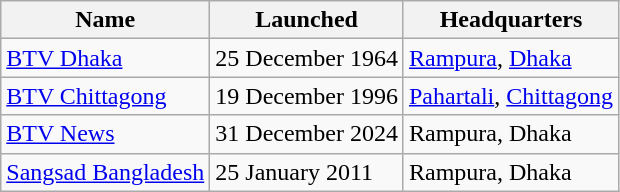<table class="sortable plainrowheaders wikitable">
<tr>
<th>Name</th>
<th>Launched</th>
<th>Headquarters</th>
</tr>
<tr>
<td><a href='#'>BTV Dhaka</a></td>
<td>25 December 1964</td>
<td><a href='#'>Rampura</a>, <a href='#'>Dhaka</a></td>
</tr>
<tr>
<td><a href='#'>BTV Chittagong</a></td>
<td>19 December 1996</td>
<td><a href='#'>Pahartali</a>, <a href='#'>Chittagong</a></td>
</tr>
<tr>
<td><a href='#'>BTV News</a></td>
<td>31 December 2024</td>
<td>Rampura, Dhaka</td>
</tr>
<tr>
<td><a href='#'>Sangsad Bangladesh</a></td>
<td>25 January 2011</td>
<td>Rampura, Dhaka</td>
</tr>
</table>
